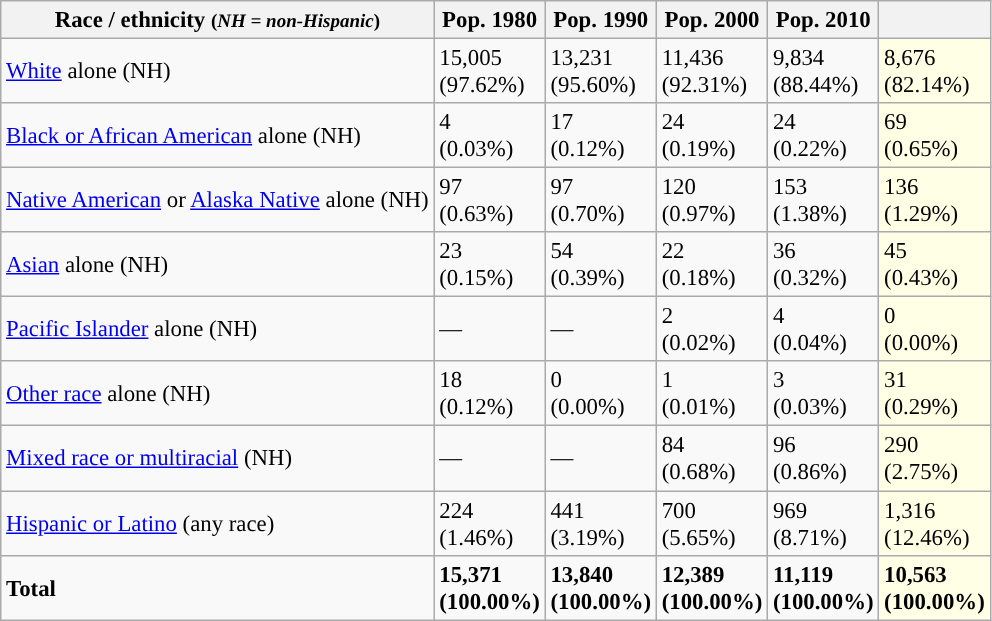<table class="wikitable sortable collapsible" style="font-size: 95%;">
<tr>
<th>Race / ethnicity <small>(<em>NH = non-Hispanic</em>)</small></th>
<th>Pop. 1980</th>
<th>Pop. 1990</th>
<th>Pop. 2000</th>
<th>Pop. 2010</th>
<th></th>
</tr>
<tr>
<td><a href='#'>White</a> alone (NH)</td>
<td>15,005<br>(97.62%)</td>
<td>13,231<br>(95.60%)</td>
<td>11,436<br>(92.31%)</td>
<td>9,834<br>(88.44%)</td>
<td style='background: #ffffe6;'>8,676<br>(82.14%)</td>
</tr>
<tr>
<td><a href='#'>Black or African American</a> alone (NH)</td>
<td>4<br>(0.03%)</td>
<td>17<br>(0.12%)</td>
<td>24<br>(0.19%)</td>
<td>24<br>(0.22%)</td>
<td style='background: #ffffe6;'>69<br>(0.65%)</td>
</tr>
<tr>
<td><a href='#'>Native American</a> or <a href='#'>Alaska Native</a> alone (NH)</td>
<td>97<br>(0.63%)</td>
<td>97<br>(0.70%)</td>
<td>120<br>(0.97%)</td>
<td>153<br>(1.38%)</td>
<td style='background: #ffffe6;'>136<br>(1.29%)</td>
</tr>
<tr>
<td><a href='#'>Asian</a> alone (NH)</td>
<td>23<br>(0.15%)</td>
<td>54<br>(0.39%)</td>
<td>22<br>(0.18%)</td>
<td>36<br>(0.32%)</td>
<td style='background: #ffffe6;'>45<br>(0.43%)</td>
</tr>
<tr>
<td><a href='#'>Pacific Islander</a> alone (NH)</td>
<td>—</td>
<td>—</td>
<td>2<br>(0.02%)</td>
<td>4<br>(0.04%)</td>
<td style='background: #ffffe6;'>0<br>(0.00%)</td>
</tr>
<tr>
<td><a href='#'>Other race</a> alone (NH)</td>
<td>18<br>(0.12%)</td>
<td>0<br>(0.00%)</td>
<td>1<br>(0.01%)</td>
<td>3<br>(0.03%)</td>
<td style='background: #ffffe6;'>31<br>(0.29%)</td>
</tr>
<tr>
<td><a href='#'>Mixed race or multiracial</a> (NH)</td>
<td>—</td>
<td>—</td>
<td>84<br>(0.68%)</td>
<td>96<br>(0.86%)</td>
<td style='background: #ffffe6;'>290<br>(2.75%)</td>
</tr>
<tr>
<td><a href='#'>Hispanic or Latino</a> (any race)</td>
<td>224<br>(1.46%)</td>
<td>441<br>(3.19%)</td>
<td>700<br>(5.65%)</td>
<td>969<br>(8.71%)</td>
<td style='background: #ffffe6;'>1,316<br>(12.46%)</td>
</tr>
<tr>
<td><strong>Total</strong></td>
<td><strong>15,371<br>(100.00%)</strong></td>
<td><strong>13,840<br>(100.00%)</strong></td>
<td><strong>12,389<br>(100.00%)</strong></td>
<td><strong>11,119<br>(100.00%)</strong></td>
<td style='background: #ffffe6;'><strong>10,563<br>(100.00%)</strong></td>
</tr>
</table>
